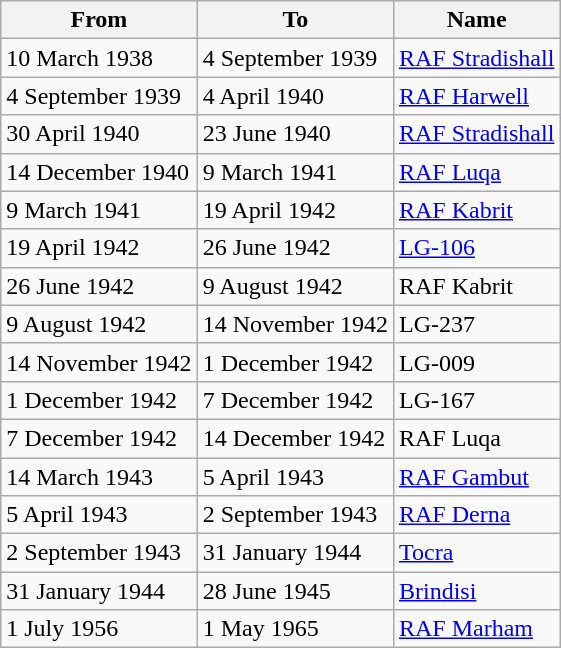<table class="wikitable">
<tr>
<th>From</th>
<th>To</th>
<th>Name</th>
</tr>
<tr>
<td>10 March 1938</td>
<td>4 September 1939</td>
<td><a href='#'>RAF Stradishall</a></td>
</tr>
<tr>
<td>4 September 1939</td>
<td>4 April 1940</td>
<td><a href='#'>RAF Harwell</a></td>
</tr>
<tr>
<td>30 April 1940</td>
<td>23 June 1940</td>
<td><a href='#'>RAF Stradishall</a></td>
</tr>
<tr>
<td>14 December 1940</td>
<td>9 March 1941</td>
<td><a href='#'>RAF Luqa</a></td>
</tr>
<tr>
<td>9 March 1941</td>
<td>19 April 1942</td>
<td><a href='#'>RAF Kabrit</a></td>
</tr>
<tr>
<td>19 April 1942</td>
<td>26 June 1942</td>
<td><a href='#'>LG-106</a></td>
</tr>
<tr>
<td>26 June 1942</td>
<td>9 August 1942</td>
<td>RAF Kabrit</td>
</tr>
<tr>
<td>9 August 1942</td>
<td>14 November 1942</td>
<td>LG-237</td>
</tr>
<tr>
<td>14 November 1942</td>
<td>1 December 1942</td>
<td>LG-009</td>
</tr>
<tr>
<td>1 December 1942</td>
<td>7 December 1942</td>
<td>LG-167</td>
</tr>
<tr>
<td>7 December 1942</td>
<td>14 December 1942</td>
<td>RAF Luqa</td>
</tr>
<tr>
<td>14 March 1943</td>
<td>5 April 1943</td>
<td><a href='#'>RAF Gambut</a></td>
</tr>
<tr>
<td>5 April 1943</td>
<td>2 September 1943</td>
<td><a href='#'>RAF Derna</a></td>
</tr>
<tr>
<td>2 September 1943</td>
<td>31 January 1944</td>
<td><a href='#'>Tocra</a></td>
</tr>
<tr>
<td>31 January 1944</td>
<td>28 June 1945</td>
<td><a href='#'>Brindisi</a></td>
</tr>
<tr>
<td>1 July 1956</td>
<td>1 May 1965</td>
<td><a href='#'>RAF Marham</a></td>
</tr>
</table>
